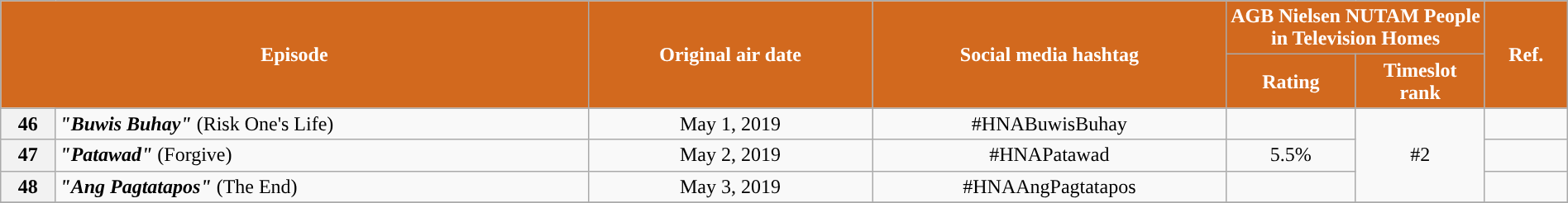<table class="wikitable" style="text-align:center; font-size:100%; line-height:18px;" width="100%">
<tr>
<th style="background-color:#D2691E; color:#ffffff;" colspan="2" rowspan="2">Episode</th>
<th style="background-color:#D2691E; color:white" rowspan="2">Original air date</th>
<th style="background-color:#D2691E; color:white" rowspan="2">Social media hashtag</th>
<th style="background-color:#D2691E; color:#ffffff;" colspan="2">AGB Nielsen NUTAM People in Television Homes</th>
<th style="background-color:#D2691E;  color:#ffffff;" rowspan="2">Ref.</th>
</tr>
<tr>
<th style="background-color:#D2691E; width:75px; color:#ffffff;">Rating</th>
<th style="background-color:#D2691E;  width:75px; color:#ffffff;">Timeslot<br>rank</th>
</tr>
<tr>
<th>46</th>
<td style="text-align: left;"><strong><em>"Buwis Buhay"</em></strong> (Risk One's Life)</td>
<td>May 1, 2019</td>
<td>#HNABuwisBuhay</td>
<td></td>
<td rowspan="3">#2</td>
<td></td>
</tr>
<tr>
<th>47</th>
<td style="text-align: left;"><strong><em>"Patawad"</em></strong> (Forgive)</td>
<td>May 2, 2019</td>
<td>#HNAPatawad</td>
<td>5.5%</td>
<td></td>
</tr>
<tr>
<th>48</th>
<td style="text-align: left;"><strong><em>"Ang Pagtatapos"</em></strong> (The End)</td>
<td>May 3, 2019</td>
<td>#HNAAngPagtatapos</td>
<td></td>
<td></td>
</tr>
<tr>
</tr>
</table>
